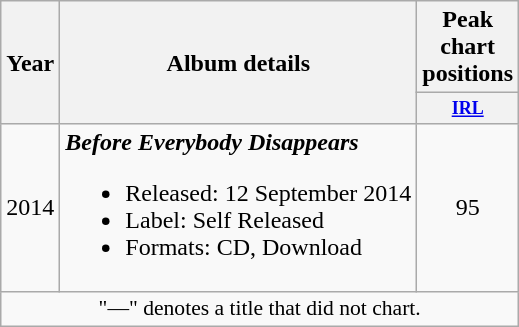<table class="wikitable" style=text-align:center;>
<tr>
<th rowspan="2">Year</th>
<th rowspan="2">Album details</th>
<th>Peak chart positions</th>
</tr>
<tr>
<th style="width:4em;font-size:75%"><a href='#'>IRL</a><br></th>
</tr>
<tr>
<td>2014</td>
<td align="left"><strong><em>Before Everybody Disappears</em></strong><br><ul><li>Released: 12 September 2014</li><li>Label: Self Released</li><li>Formats: CD, Download</li></ul></td>
<td>95</td>
</tr>
<tr>
<td colspan="3" style="font-size:90%">"—" denotes a title that did not chart.</td>
</tr>
</table>
